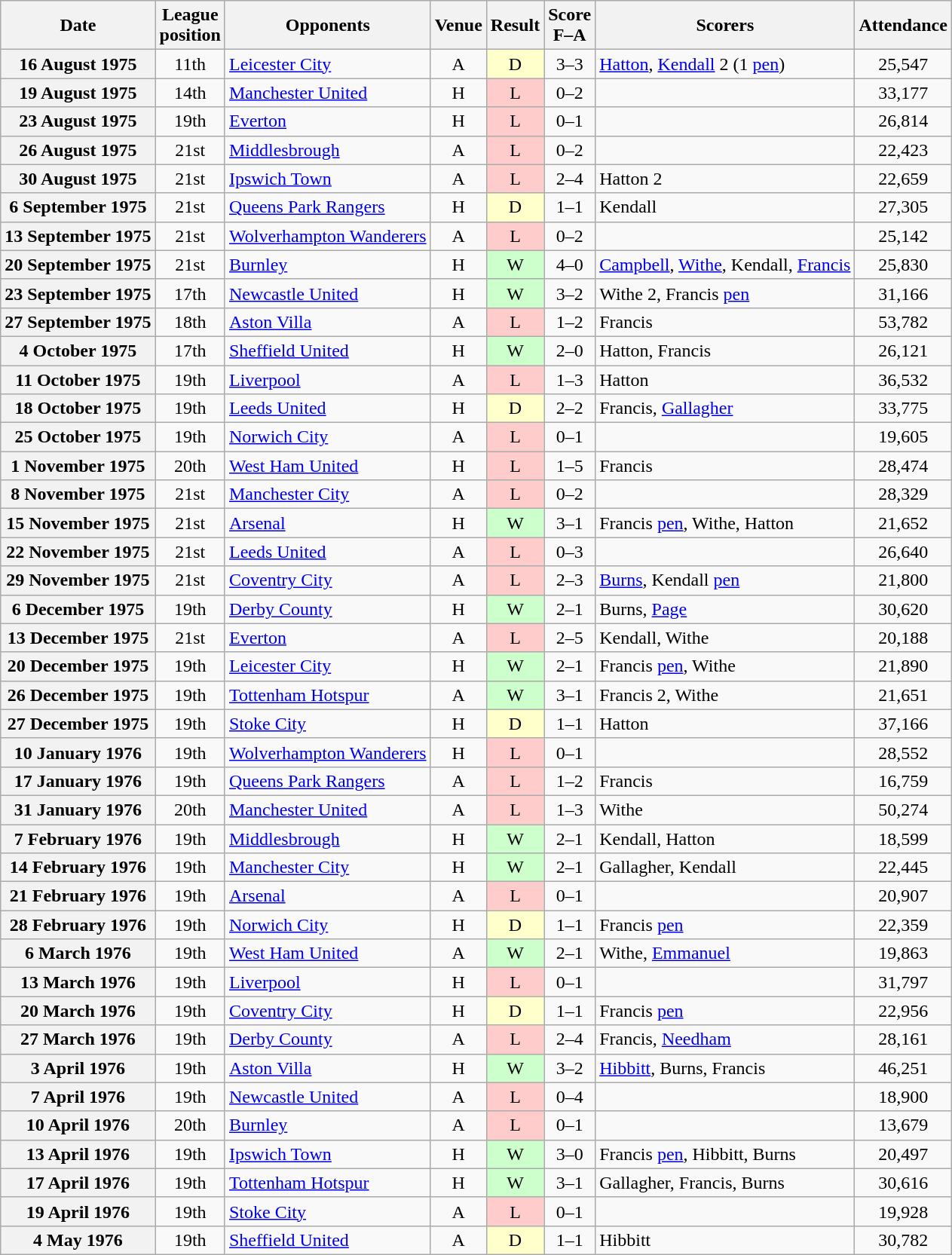<table class="wikitable plainrowheaders" style="text-align:center">
<tr>
<th scope="col">Date</th>
<th scope="col">League<br>position</th>
<th scope="col">Opponents</th>
<th scope="col">Venue</th>
<th scope="col">Result</th>
<th scope="col">Score<br>F–A</th>
<th scope="col">Scorers</th>
<th scope="col">Attendance</th>
</tr>
<tr>
<th scope="row">16 August 1975</th>
<td>11th</td>
<td align="left"><a href='#'>Leicester City</a></td>
<td>A</td>
<td style="background:#ffc">D</td>
<td>3–3</td>
<td align="left"><a href='#'>Hatton</a>, <a href='#'>Kendall</a> 2 (1 <a href='#'>pen</a>)</td>
<td>25,547</td>
</tr>
<tr>
<th scope="row">19 August 1975</th>
<td>14th</td>
<td align="left"><a href='#'>Manchester United</a></td>
<td>H</td>
<td style="background:#fcc">L</td>
<td>0–2</td>
<td align="left"></td>
<td>33,177</td>
</tr>
<tr>
<th scope="row">23 August 1975</th>
<td>19th</td>
<td align="left"><a href='#'>Everton</a></td>
<td>H</td>
<td style="background:#fcc">L</td>
<td>0–1</td>
<td align="left"></td>
<td>26,814</td>
</tr>
<tr>
<th scope="row">26 August 1975</th>
<td>21st</td>
<td align="left"><a href='#'>Middlesbrough</a></td>
<td>A</td>
<td style="background:#fcc">L</td>
<td>0–2</td>
<td align="left"></td>
<td>22,423</td>
</tr>
<tr>
<th scope="row">30 August 1975</th>
<td>21st</td>
<td align="left"><a href='#'>Ipswich Town</a></td>
<td>A</td>
<td style="background:#fcc">L</td>
<td>2–4</td>
<td align="left">Hatton 2</td>
<td>22,659</td>
</tr>
<tr>
<th scope="row">6 September 1975</th>
<td>21st</td>
<td align="left"><a href='#'>Queens Park Rangers</a></td>
<td>H</td>
<td style="background:#ffc">D</td>
<td>1–1</td>
<td align="left">Kendall</td>
<td>27,305</td>
</tr>
<tr>
<th scope="row">13 September 1975</th>
<td>21st</td>
<td align="left"><a href='#'>Wolverhampton Wanderers</a></td>
<td>A</td>
<td style="background:#fcc">L</td>
<td>0–2</td>
<td></td>
<td>25,142</td>
</tr>
<tr>
<th scope="row">20 September 1975</th>
<td>21st</td>
<td align="left"><a href='#'>Burnley</a></td>
<td>H</td>
<td style="background:#cfc">W</td>
<td>4–0</td>
<td align="left"><a href='#'>Campbell</a>, <a href='#'>Withe</a>, Kendall, <a href='#'>Francis</a></td>
<td>25,830</td>
</tr>
<tr>
<th scope="row">23 September 1975</th>
<td>17th</td>
<td align="left"><a href='#'>Newcastle United</a></td>
<td>H</td>
<td style="background:#cfc">W</td>
<td>3–2</td>
<td align="left">Withe 2, Francis <a href='#'>pen</a></td>
<td>31,166</td>
</tr>
<tr>
<th scope="row">27 September 1975</th>
<td>18th</td>
<td align="left"><a href='#'>Aston Villa</a></td>
<td>A</td>
<td style="background:#fcc">L</td>
<td>1–2</td>
<td align="left">Francis</td>
<td>53,782</td>
</tr>
<tr>
<th scope="row">4 October 1975</th>
<td>17th</td>
<td align="left"><a href='#'>Sheffield United</a></td>
<td>H</td>
<td style="background:#cfc">W</td>
<td>2–0</td>
<td align="left">Hatton, Francis</td>
<td>26,121</td>
</tr>
<tr>
<th scope="row">11 October 1975</th>
<td>19th</td>
<td align="left"><a href='#'>Liverpool</a></td>
<td>A</td>
<td style="background:#fcc">L</td>
<td>1–3</td>
<td align="left">Hatton</td>
<td>36,532</td>
</tr>
<tr>
<th scope="row">18 October 1975</th>
<td>19th</td>
<td align="left"><a href='#'>Leeds United</a></td>
<td>H</td>
<td style="background:#ffc">D</td>
<td>2–2</td>
<td align="left">Francis, <a href='#'>Gallagher</a></td>
<td>33,775</td>
</tr>
<tr>
<th scope="row">25 October 1975</th>
<td>19th</td>
<td align="left"><a href='#'>Norwich City</a></td>
<td>A</td>
<td style="background:#fcc">L</td>
<td>0–1</td>
<td></td>
<td>19,605</td>
</tr>
<tr>
<th scope="row">1 November 1975</th>
<td>20th</td>
<td align="left"><a href='#'>West Ham United</a></td>
<td>H</td>
<td style="background:#fcc">L</td>
<td>1–5</td>
<td align="left">Francis</td>
<td>28,474</td>
</tr>
<tr>
<th scope="row">8 November 1975</th>
<td>21st</td>
<td align="left"><a href='#'>Manchester City</a></td>
<td>A</td>
<td style="background:#fcc">L</td>
<td>0–2</td>
<td></td>
<td>28,329</td>
</tr>
<tr>
<th scope="row">15 November 1975</th>
<td>21st</td>
<td align="left"><a href='#'>Arsenal</a></td>
<td>H</td>
<td style="background:#cfc">W</td>
<td>3–1</td>
<td align="left">Francis <a href='#'>pen</a>, Withe, Hatton</td>
<td>21,652</td>
</tr>
<tr>
<th scope="row">22 November 1975</th>
<td>21st</td>
<td align="left"><a href='#'>Leeds United</a></td>
<td>A</td>
<td style="background:#fcc">L</td>
<td>0–3</td>
<td></td>
<td>26,640</td>
</tr>
<tr>
<th scope="row">29 November 1975</th>
<td>21st</td>
<td align="left"><a href='#'>Coventry City</a></td>
<td>A</td>
<td style="background:#fcc">L</td>
<td>2–3</td>
<td align="left"><a href='#'>Burns</a>, Kendall <a href='#'>pen</a></td>
<td>21,800</td>
</tr>
<tr>
<th scope="row">6 December 1975</th>
<td>19th</td>
<td align="left"><a href='#'>Derby County</a></td>
<td>H</td>
<td style="background:#cfc">W</td>
<td>2–1</td>
<td align="left">Burns, <a href='#'>Page</a></td>
<td>30,620</td>
</tr>
<tr>
<th scope="row">13 December 1975</th>
<td>21st</td>
<td align="left"><a href='#'>Everton</a></td>
<td>A</td>
<td style="background:#fcc">L</td>
<td>2–5</td>
<td align="left">Kendall, Withe</td>
<td>20,188</td>
</tr>
<tr>
<th scope="row">20 December 1975</th>
<td>19th</td>
<td align="left"><a href='#'>Leicester City</a></td>
<td>H</td>
<td style="background:#cfc">W</td>
<td>2–1</td>
<td align="left">Francis <a href='#'>pen</a>, Withe</td>
<td>21,890</td>
</tr>
<tr>
<th scope="row">26 December 1975</th>
<td>19th</td>
<td align="left"><a href='#'>Tottenham Hotspur</a></td>
<td>A</td>
<td style="background:#cfc">W</td>
<td>3–1</td>
<td align="left">Francis 2, Withe</td>
<td>21,651</td>
</tr>
<tr>
<th scope="row">27 December 1975</th>
<td>19th</td>
<td align="left"><a href='#'>Stoke City</a></td>
<td>H</td>
<td style="background:#ffc">D</td>
<td>1–1</td>
<td align="left">Hatton</td>
<td>37,166</td>
</tr>
<tr>
<th scope="row">10 January 1976</th>
<td>19th</td>
<td align="left"><a href='#'>Wolverhampton Wanderers</a></td>
<td>H</td>
<td style="background:#fcc">L</td>
<td>0–1</td>
<td></td>
<td>28,552</td>
</tr>
<tr>
<th scope="row">17 January 1976</th>
<td>19th</td>
<td align="left"><a href='#'>Queens Park Rangers</a></td>
<td>A</td>
<td style="background:#fcc">L</td>
<td>1–2</td>
<td align="left">Francis</td>
<td>16,759</td>
</tr>
<tr>
<th scope="row">31 January 1976</th>
<td>20th</td>
<td align="left"><a href='#'>Manchester United</a></td>
<td>A</td>
<td style="background:#fcc">L</td>
<td>1–3</td>
<td align="left">Withe</td>
<td>50,274</td>
</tr>
<tr>
<th scope="row">7 February 1976</th>
<td>19th</td>
<td align="left"><a href='#'>Middlesbrough</a></td>
<td>H</td>
<td style="background:#cfc">W</td>
<td>2–1</td>
<td align="left">Kendall, Hatton</td>
<td>18,599</td>
</tr>
<tr>
<th scope="row">14 February 1976</th>
<td>19th</td>
<td align="left"><a href='#'>Manchester City</a></td>
<td>H</td>
<td style="background:#cfc">W</td>
<td>2–1</td>
<td align="left">Gallagher, Kendall</td>
<td>22,445</td>
</tr>
<tr>
<th scope="row">21 February 1976</th>
<td>19th</td>
<td align="left"><a href='#'>Arsenal</a></td>
<td>A</td>
<td style="background:#fcc">L</td>
<td>0–1</td>
<td></td>
<td>20,907</td>
</tr>
<tr>
<th scope="row">28 February 1976</th>
<td>19th</td>
<td align="left"><a href='#'>Norwich City</a></td>
<td>H</td>
<td style="background:#ffc">D</td>
<td>1–1</td>
<td align="left">Francis <a href='#'>pen</a></td>
<td>22,359</td>
</tr>
<tr>
<th scope="row">6 March 1976</th>
<td>19th</td>
<td align="left"><a href='#'>West Ham United</a></td>
<td>A</td>
<td style="background:#cfc">W</td>
<td>2–1</td>
<td align="left">Withe, <a href='#'>Emmanuel</a></td>
<td>19,863</td>
</tr>
<tr>
<th scope="row">13 March 1976</th>
<td>19th</td>
<td align="left"><a href='#'>Liverpool</a></td>
<td>H</td>
<td style="background:#fcc">L</td>
<td>0–1</td>
<td></td>
<td>31,797</td>
</tr>
<tr>
<th scope="row">20 March 1976</th>
<td>19th</td>
<td align="left"><a href='#'>Coventry City</a></td>
<td>H</td>
<td style="background:#ffc">D</td>
<td>1–1</td>
<td align="left">Francis <a href='#'>pen</a></td>
<td>22,956</td>
</tr>
<tr>
<th scope="row">27 March 1976</th>
<td>19th</td>
<td align="left"><a href='#'>Derby County</a></td>
<td>A</td>
<td style="background:#fcc">L</td>
<td>2–4</td>
<td align="left">Francis, <a href='#'>Needham</a></td>
<td>28,161</td>
</tr>
<tr>
<th scope="row">3 April 1976</th>
<td>19th</td>
<td align="left"><a href='#'>Aston Villa</a></td>
<td>H</td>
<td style="background:#cfc">W</td>
<td>3–2</td>
<td align="left"><a href='#'>Hibbitt</a>, Burns, Francis</td>
<td>46,251</td>
</tr>
<tr>
<th scope="row">7 April 1976</th>
<td>19th</td>
<td align="left"><a href='#'>Newcastle United</a></td>
<td>A</td>
<td style="background:#fcc">L</td>
<td>0–4</td>
<td></td>
<td>18,900</td>
</tr>
<tr>
<th scope="row">10 April 1976</th>
<td>20th</td>
<td align="left"><a href='#'>Burnley</a></td>
<td>A</td>
<td style="background:#fcc">L</td>
<td>0–1</td>
<td></td>
<td>13,679</td>
</tr>
<tr>
<th scope="row">13 April 1976</th>
<td>19th</td>
<td align="left"><a href='#'>Ipswich Town</a></td>
<td>H</td>
<td style="background:#cfc">W</td>
<td>3–0</td>
<td align="left">Francis <a href='#'>pen</a>, Hibbitt, Burns</td>
<td>20,497</td>
</tr>
<tr>
<th scope="row">17 April 1976</th>
<td>19th</td>
<td align="left"><a href='#'>Tottenham Hotspur</a></td>
<td>H</td>
<td style="background:#cfc">W</td>
<td>3–1</td>
<td align="left">Gallagher, Francis, Burns</td>
<td>30,616</td>
</tr>
<tr>
<th scope="row">19 April 1976</th>
<td>19th</td>
<td align="left"><a href='#'>Stoke City</a></td>
<td>A</td>
<td style="background:#fcc">L</td>
<td>0–1</td>
<td></td>
<td>19,928</td>
</tr>
<tr>
<th scope="row">4 May 1976</th>
<td>19th</td>
<td align="left"><a href='#'>Sheffield United</a></td>
<td>A</td>
<td style="background:#ffc">D</td>
<td>1–1</td>
<td align="left">Hibbitt</td>
<td>30,782</td>
</tr>
</table>
